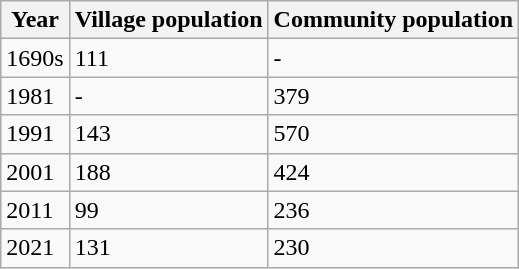<table class="wikitable">
<tr>
<th>Year</th>
<th>Village population</th>
<th>Community population</th>
</tr>
<tr>
<td>1690s</td>
<td>111</td>
<td>-</td>
</tr>
<tr>
<td>1981</td>
<td>-</td>
<td>379</td>
</tr>
<tr>
<td>1991</td>
<td>143</td>
<td>570</td>
</tr>
<tr>
<td>2001</td>
<td>188</td>
<td>424</td>
</tr>
<tr>
<td>2011</td>
<td>99</td>
<td>236</td>
</tr>
<tr>
<td>2021</td>
<td>131</td>
<td>230</td>
</tr>
</table>
